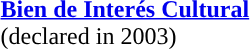<table>
<tr>
<td></td>
<td><strong><a href='#'>Bien de Interés Cultural</a></strong><br>(declared in 2003)</td>
</tr>
</table>
